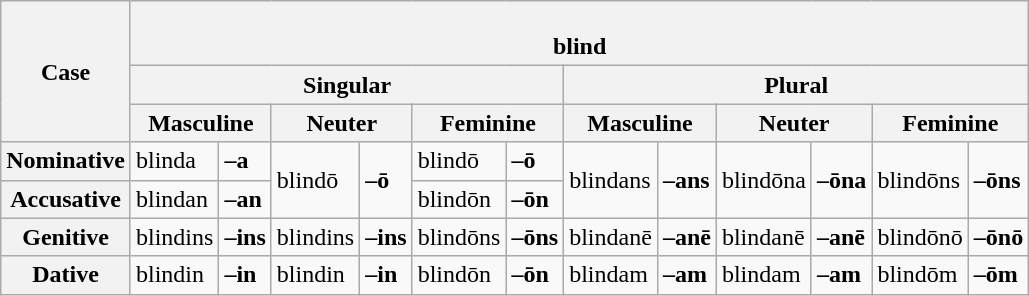<table class="wikitable">
<tr>
<th rowspan="3">Case</th>
<th colspan="12"><br> blind</th>
</tr>
<tr>
<th colspan="6"><strong>Singular</strong></th>
<th colspan="6"><strong>Plural</strong></th>
</tr>
<tr>
<th colspan="2"><strong>Masculine</strong></th>
<th colspan="2"><strong>Neuter</strong></th>
<th colspan="2"><strong>Feminine</strong></th>
<th colspan="2"><strong>Masculine</strong></th>
<th colspan="2"><strong>Neuter</strong></th>
<th colspan="2"><strong>Feminine</strong></th>
</tr>
<tr>
<th><strong>Nominative</strong></th>
<td>blinda</td>
<td><strong>–a</strong></td>
<td rowspan="2">blindō</td>
<td rowspan="2"><strong>–ō</strong></td>
<td>blindō</td>
<td><strong>–ō</strong></td>
<td rowspan="2">blindans</td>
<td rowspan="2"><strong>–ans</strong></td>
<td rowspan="2">blindōna</td>
<td rowspan="2"><strong>–ōna</strong></td>
<td rowspan="2">blindōns</td>
<td rowspan="2"><strong>–ōns</strong></td>
</tr>
<tr>
<th><strong>Accusative</strong></th>
<td>blindan</td>
<td><strong>–an</strong></td>
<td>blindōn</td>
<td><strong>–ōn</strong></td>
</tr>
<tr>
<th><strong>Genitive</strong></th>
<td>blindins</td>
<td><strong>–ins</strong></td>
<td>blindins</td>
<td><strong>–ins</strong></td>
<td>blindōns</td>
<td><strong>–ōns</strong></td>
<td>blindanē</td>
<td><strong>–anē</strong></td>
<td>blindanē</td>
<td><strong>–anē</strong></td>
<td>blindōnō</td>
<td><strong>–ōnō</strong></td>
</tr>
<tr>
<th><strong>Dative</strong></th>
<td>blindin</td>
<td><strong>–in</strong></td>
<td>blindin</td>
<td><strong>–in</strong></td>
<td>blindōn</td>
<td><strong>–ōn</strong></td>
<td>blindam</td>
<td><strong>–am</strong></td>
<td>blindam</td>
<td><strong>–am</strong></td>
<td>blindōm</td>
<td><strong>–ōm</strong></td>
</tr>
</table>
